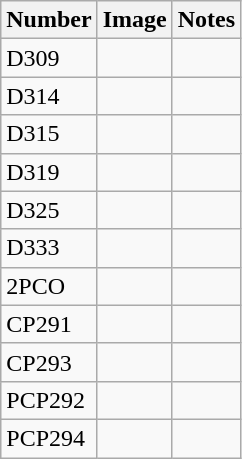<table class="wikitable">
<tr>
<th>Number</th>
<th>Image</th>
<th>Notes</th>
</tr>
<tr>
<td>D309</td>
<td></td>
<td></td>
</tr>
<tr>
<td>D314</td>
<td></td>
<td></td>
</tr>
<tr>
<td>D315</td>
<td></td>
<td></td>
</tr>
<tr>
<td>D319</td>
<td></td>
<td></td>
</tr>
<tr>
<td>D325</td>
<td></td>
<td></td>
</tr>
<tr>
<td>D333</td>
<td></td>
<td></td>
</tr>
<tr>
<td>2PCO</td>
<td></td>
<td></td>
</tr>
<tr>
<td>CP291</td>
<td></td>
<td></td>
</tr>
<tr>
<td>CP293</td>
<td></td>
<td></td>
</tr>
<tr>
<td>PCP292</td>
<td></td>
<td></td>
</tr>
<tr>
<td>PCP294</td>
<td></td>
<td></td>
</tr>
</table>
